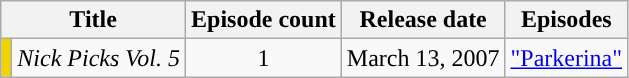<table class="wikitable" style="text-align: center;">
<tr>
<th colspan=2>Title</th>
<th>Episode count</th>
<th>Release date</th>
<th>Episodes</th>
</tr>
<tr>
<td style="background:#efd400"></td>
<td><em>Nick Picks Vol. 5</em></td>
<td>1</td>
<td>March 13, 2007</td>
<td><a href='#'>"Parkerina"</a></td>
</tr>
</table>
